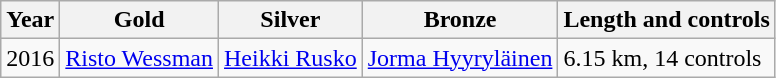<table class="wikitable">
<tr>
<th>Year</th>
<th>Gold</th>
<th>Silver</th>
<th>Bronze</th>
<th>Length and controls</th>
</tr>
<tr>
<td>2016</td>
<td> <a href='#'>Risto Wessman</a></td>
<td> <a href='#'>Heikki Rusko</a></td>
<td> <a href='#'>Jorma Hyyryläinen</a></td>
<td>6.15 km, 14 controls</td>
</tr>
</table>
